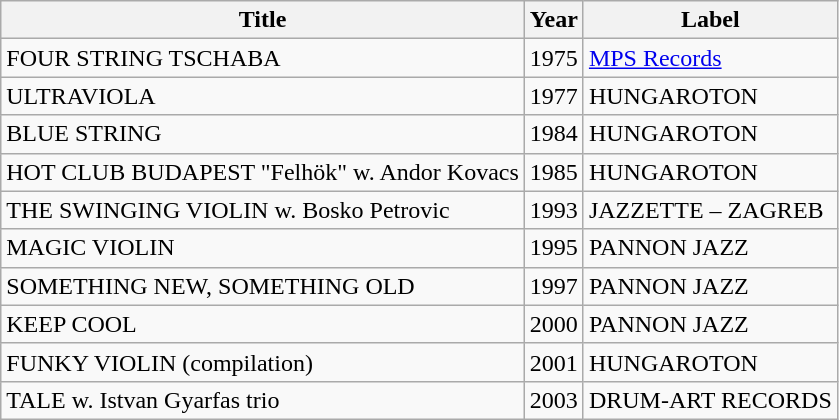<table class="wikitable">
<tr>
<th>Title</th>
<th>Year</th>
<th>Label</th>
</tr>
<tr>
<td>FOUR STRING TSCHABA</td>
<td>1975</td>
<td><a href='#'>MPS Records</a></td>
</tr>
<tr>
<td>ULTRAVIOLA</td>
<td>1977</td>
<td>HUNGAROTON</td>
</tr>
<tr>
<td>BLUE STRING</td>
<td>1984</td>
<td>HUNGAROTON</td>
</tr>
<tr>
<td>HOT CLUB BUDAPEST "Felhök" w. Andor Kovacs</td>
<td>1985</td>
<td>HUNGAROTON</td>
</tr>
<tr>
<td>THE SWINGING VIOLIN w. Bosko Petrovic</td>
<td>1993</td>
<td>JAZZETTE – ZAGREB</td>
</tr>
<tr>
<td>MAGIC VIOLIN</td>
<td>1995</td>
<td>PANNON JAZZ</td>
</tr>
<tr>
<td>SOMETHING NEW,  SOMETHING OLD</td>
<td>1997</td>
<td>PANNON JAZZ</td>
</tr>
<tr>
<td>KEEP COOL</td>
<td>2000</td>
<td>PANNON JAZZ</td>
</tr>
<tr>
<td>FUNKY VIOLIN (compilation)</td>
<td>2001</td>
<td>HUNGAROTON</td>
</tr>
<tr>
<td>TALE w. Istvan Gyarfas trio</td>
<td>2003</td>
<td>DRUM-ART RECORDS</td>
</tr>
</table>
